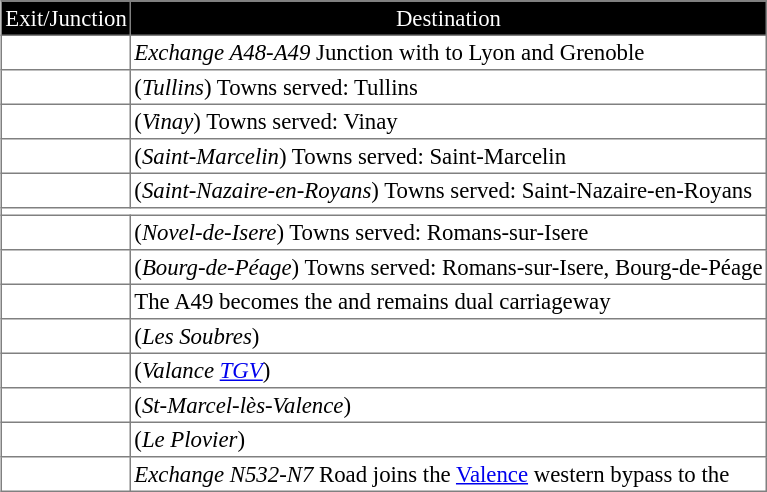<table border=1 cellpadding=2 style="margin-left:1em; margin-bottom: 1em; color: black; border-collapse: collapse; font-size: 95%;">
<tr align="center" bgcolor="000000" style="color: white">
<td>Exit/Junction</td>
<td>Destination</td>
</tr>
<tr>
<td></td>
<td><em>Exchange A48-A49</em> Junction with <em></em> to Lyon and Grenoble</td>
</tr>
<tr>
<td></td>
<td>(<em>Tullins</em>) Towns served: Tullins</td>
</tr>
<tr>
<td></td>
<td>(<em>Vinay</em>) Towns served: Vinay</td>
</tr>
<tr>
<td></td>
<td>(<em>Saint-Marcelin</em>) Towns served: Saint-Marcelin</td>
</tr>
<tr>
<td></td>
<td>(<em>Saint-Nazaire-en-Royans</em>) Towns served: Saint-Nazaire-en-Royans</td>
</tr>
<tr>
<td colspan="2"></td>
</tr>
<tr>
<td></td>
<td>(<em>Novel-de-Isere</em>) Towns served: Romans-sur-Isere</td>
</tr>
<tr>
<td></td>
<td>(<em>Bourg-de-Péage</em>) Towns served: Romans-sur-Isere, Bourg-de-Péage</td>
</tr>
<tr>
<td></td>
<td>The A49 becomes the <em></em> and remains dual carriageway</td>
</tr>
<tr>
<td></td>
<td>(<em>Les Soubres</em>)</td>
</tr>
<tr>
<td></td>
<td>(<em>Valance <a href='#'>TGV</a></em>)</td>
</tr>
<tr>
<td></td>
<td>(<em>St-Marcel-lès-Valence</em>)</td>
</tr>
<tr>
<td></td>
<td>(<em>Le Plovier</em>)</td>
</tr>
<tr>
<td></td>
<td><em>Exchange N532-N7</em>  Road joins the <em></em> <a href='#'>Valence</a> western bypass to the <em></em></td>
</tr>
</table>
